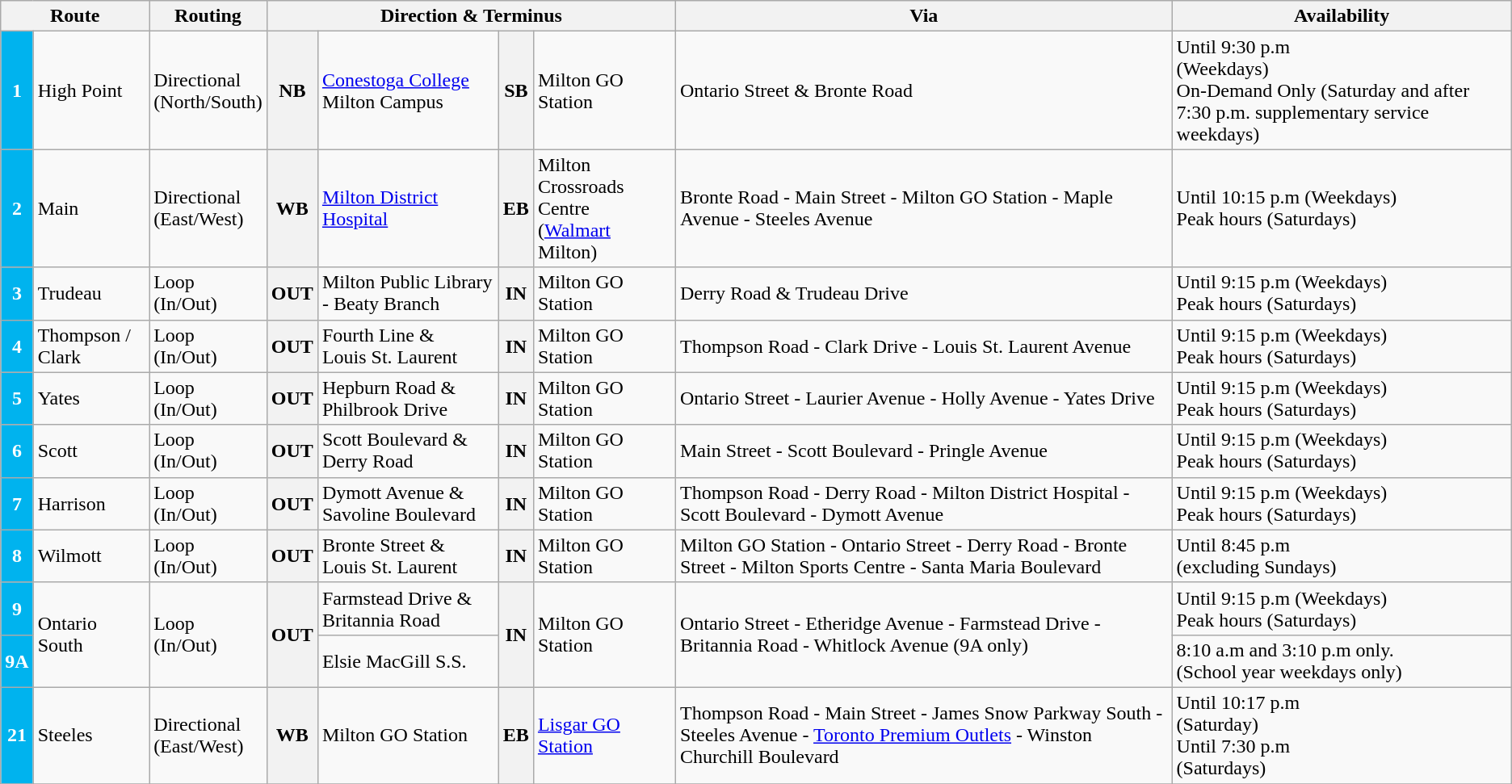<table class="wikitable">
<tr>
<th colspan="2">Route</th>
<th>Routing</th>
<th colspan="4">Direction & Terminus</th>
<th>Via</th>
<th>Availability</th>
</tr>
<tr>
<th style="background:#00b3ee;color:white" align="center" valign=center>1</th>
<td>High Point</td>
<td>Directional<br>(North/South)</td>
<th>NB</th>
<td><a href='#'>Conestoga College</a> Milton Campus</td>
<th>SB</th>
<td>Milton GO Station</td>
<td>Ontario Street & Bronte Road</td>
<td>Until 9:30 p.m<br>(Weekdays)<br>On-Demand Only
(Saturday and after 7:30 p.m. supplementary service weekdays)</td>
</tr>
<tr>
<th style="background:#00b3ee;color:white" align="center" valign=center>2</th>
<td>Main</td>
<td>Directional<br>(East/West)</td>
<th>WB</th>
<td><a href='#'>Milton District Hospital</a></td>
<th>EB</th>
<td>Milton Crossroads Centre<br>(<a href='#'>Walmart</a> Milton)</td>
<td>Bronte Road - Main Street - Milton GO Station - Maple Avenue - Steeles Avenue</td>
<td>Until 10:15 p.m (Weekdays)<br>Peak hours
(Saturdays)</td>
</tr>
<tr>
<th style="background:#00b3ee;color:white" align="center" valign=center>3</th>
<td>Trudeau</td>
<td>Loop<br>(In/Out)</td>
<th>OUT</th>
<td>Milton Public Library - Beaty Branch</td>
<th>IN</th>
<td>Milton GO Station</td>
<td>Derry Road & Trudeau Drive</td>
<td>Until 9:15 p.m (Weekdays)<br>Peak hours
(Saturdays)</td>
</tr>
<tr>
<th style="background:#00b3ee;color:white" align="center" valign=center>4</th>
<td>Thompson / Clark</td>
<td>Loop<br>(In/Out)</td>
<th>OUT</th>
<td>Fourth Line &<br>Louis St. Laurent</td>
<th>IN</th>
<td>Milton GO Station</td>
<td>Thompson Road - Clark Drive - Louis St. Laurent Avenue</td>
<td>Until 9:15 p.m (Weekdays)<br>Peak hours
(Saturdays)</td>
</tr>
<tr>
<th style="background:#00b3ee;color:white" align="center" valign=center>5</th>
<td>Yates</td>
<td>Loop<br>(In/Out)</td>
<th>OUT</th>
<td>Hepburn Road &<br>Philbrook Drive</td>
<th>IN</th>
<td>Milton GO Station</td>
<td>Ontario Street - Laurier Avenue - Holly Avenue - Yates Drive</td>
<td>Until 9:15 p.m (Weekdays)<br>Peak hours
(Saturdays)</td>
</tr>
<tr>
<th style="background:#00b3ee;color:white" align="center" valign=center>6</th>
<td>Scott</td>
<td>Loop<br>(In/Out)</td>
<th>OUT</th>
<td>Scott Boulevard & Derry Road</td>
<th>IN</th>
<td>Milton GO Station</td>
<td>Main Street - Scott Boulevard - Pringle Avenue</td>
<td>Until 9:15 p.m (Weekdays)<br>Peak hours
(Saturdays)</td>
</tr>
<tr>
<th style="background:#00b3ee;color:white" align="center" valign=center>7</th>
<td>Harrison</td>
<td>Loop<br>(In/Out)</td>
<th>OUT</th>
<td>Dymott Avenue & Savoline Boulevard</td>
<th>IN</th>
<td>Milton GO Station</td>
<td>Thompson Road - Derry Road - Milton District Hospital - Scott Boulevard - Dymott Avenue</td>
<td>Until 9:15 p.m (Weekdays)<br>Peak hours
(Saturdays)</td>
</tr>
<tr>
<th style="background:#00b3ee;color:white" align="center" valign=center>8</th>
<td>Wilmott</td>
<td>Loop<br>(In/Out)</td>
<th>OUT</th>
<td>Bronte Street &<br>Louis St. Laurent</td>
<th>IN</th>
<td>Milton GO Station</td>
<td>Milton GO Station - Ontario Street - Derry Road - Bronte Street - Milton Sports Centre - Santa Maria Boulevard</td>
<td>Until 8:45 p.m<br>(excluding Sundays)</td>
</tr>
<tr>
<th style="background:#00b3ee;color:white" align="center" valign=center>9</th>
<td rowspan="2">Ontario South</td>
<td rowspan="2">Loop<br>(In/Out)</td>
<th rowspan="2">OUT</th>
<td>Farmstead Drive & Britannia Road</td>
<th rowspan="2">IN</th>
<td rowspan="2">Milton GO Station</td>
<td rowspan="2">Ontario Street - Etheridge Avenue - Farmstead Drive - Britannia Road - Whitlock Avenue (9A only)</td>
<td>Until 9:15 p.m (Weekdays)<br>Peak hours
(Saturdays)</td>
</tr>
<tr>
<th style="background:#00b3ee;color:white" align="center" valign=center>9A</th>
<td>Elsie MacGill S.S.</td>
<td>8:10 a.m and 3:10 p.m only.<br>(School year weekdays only)</td>
</tr>
<tr>
<th style="background:#00b3ee;color:white" align="center" valign="center">21</th>
<td>Steeles</td>
<td>Directional<br>(East/West)</td>
<th>WB</th>
<td>Milton GO Station</td>
<th>EB</th>
<td><a href='#'>Lisgar GO Station</a></td>
<td>Thompson Road - Main Street - James Snow Parkway South - Steeles Avenue - <a href='#'>Toronto Premium Outlets</a> - Winston Churchill Boulevard</td>
<td>Until 10:17 p.m<br>(Saturday)<br>Until 7:30 p.m<br>(Saturdays)</td>
</tr>
<tr align="left">
</tr>
</table>
